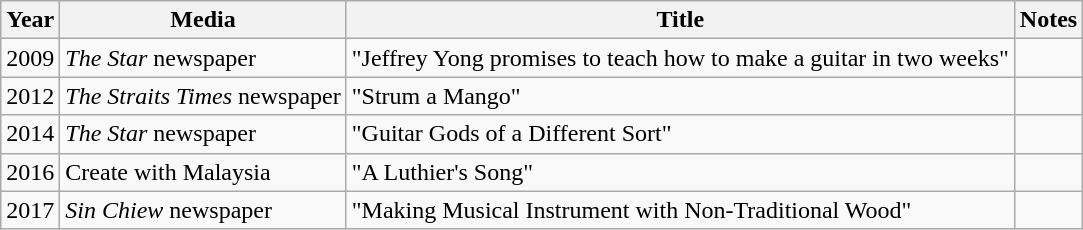<table class="wikitable sortable static-row-numbers sticky-header">
<tr>
<th>Year</th>
<th>Media</th>
<th>Title</th>
<th>Notes</th>
</tr>
<tr>
<td>2009</td>
<td><em>The Star</em> newspaper</td>
<td>"Jeffrey Yong promises to teach how to make a guitar in two weeks"</td>
<td></td>
</tr>
<tr>
<td>2012</td>
<td><em>The Straits Times</em> newspaper</td>
<td>"Strum a Mango"</td>
<td></td>
</tr>
<tr>
<td>2014</td>
<td><em>The Star</em> newspaper</td>
<td>"Guitar Gods of a Different Sort"</td>
<td></td>
</tr>
<tr>
<td>2016</td>
<td>Create with Malaysia</td>
<td>"A Luthier's Song"</td>
<td></td>
</tr>
<tr>
<td>2017</td>
<td><em>Sin Chiew</em> newspaper</td>
<td>"Making Musical Instrument with Non-Traditional Wood"</td>
<td></td>
</tr>
</table>
